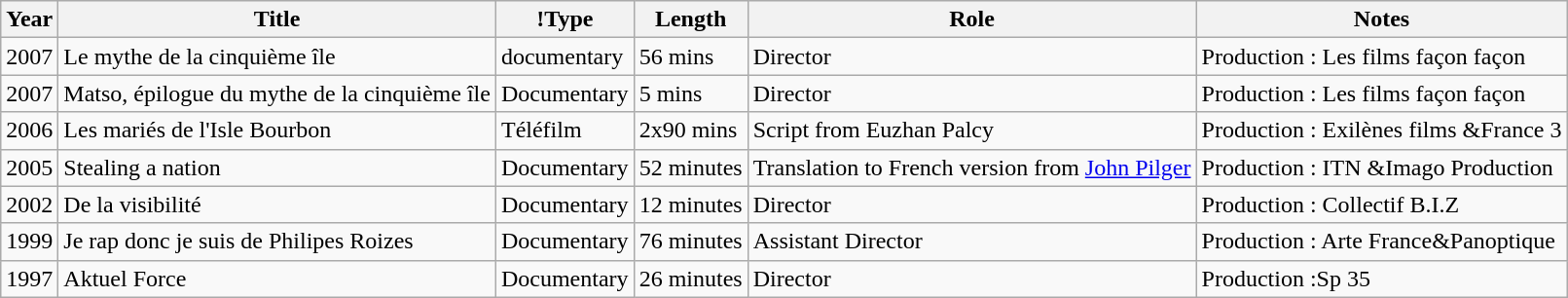<table class=wikitable>
<tr>
<th>Year</th>
<th>Title</th>
<th>!Type</th>
<th>Length</th>
<th>Role</th>
<th>Notes</th>
</tr>
<tr>
<td>2007</td>
<td>Le mythe de la cinquième île</td>
<td>documentary</td>
<td>56 mins</td>
<td>Director</td>
<td>Production : Les films façon façon</td>
</tr>
<tr>
<td>2007</td>
<td>Matso, épilogue du mythe de la cinquième île</td>
<td>Documentary</td>
<td>5 mins</td>
<td>Director</td>
<td>Production : Les films façon façon</td>
</tr>
<tr>
<td>2006</td>
<td>Les mariés de l'Isle Bourbon</td>
<td>Téléfilm</td>
<td>2x90 mins</td>
<td>Script from Euzhan Palcy</td>
<td>Production : Exilènes films &France 3</td>
</tr>
<tr>
<td>2005</td>
<td>Stealing a nation</td>
<td>Documentary</td>
<td>52 minutes</td>
<td>Translation to French version from <a href='#'>John Pilger</a></td>
<td>Production : ITN &Imago Production</td>
</tr>
<tr>
<td>2002</td>
<td>De la visibilité</td>
<td>Documentary</td>
<td>12 minutes</td>
<td>Director</td>
<td>Production : Collectif B.I.Z</td>
</tr>
<tr>
<td>1999</td>
<td>Je rap donc je suis de Philipes Roizes</td>
<td>Documentary</td>
<td>76 minutes</td>
<td>Assistant Director</td>
<td>Production : Arte France&Panoptique</td>
</tr>
<tr>
<td>1997</td>
<td>Aktuel Force</td>
<td>Documentary</td>
<td>26 minutes</td>
<td>Director</td>
<td>Production :Sp 35</td>
</tr>
</table>
